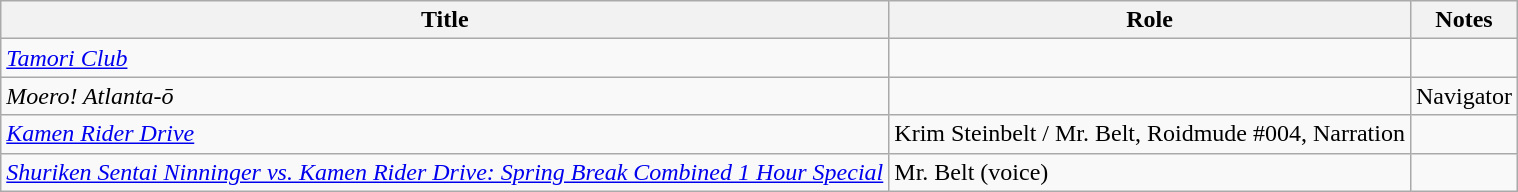<table class="wikitable">
<tr>
<th>Title</th>
<th>Role</th>
<th>Notes</th>
</tr>
<tr>
<td><em><a href='#'>Tamori Club</a></em></td>
<td></td>
<td></td>
</tr>
<tr>
<td><em>Moero! Atlanta-ō</em></td>
<td></td>
<td>Navigator</td>
</tr>
<tr>
<td><em><a href='#'>Kamen Rider Drive</a></em></td>
<td>Krim Steinbelt / Mr. Belt, Roidmude #004, Narration</td>
<td></td>
</tr>
<tr>
<td><em><a href='#'>Shuriken Sentai Ninninger vs. Kamen Rider Drive: Spring Break Combined 1 Hour Special</a></em></td>
<td>Mr. Belt (voice)</td>
<td></td>
</tr>
</table>
